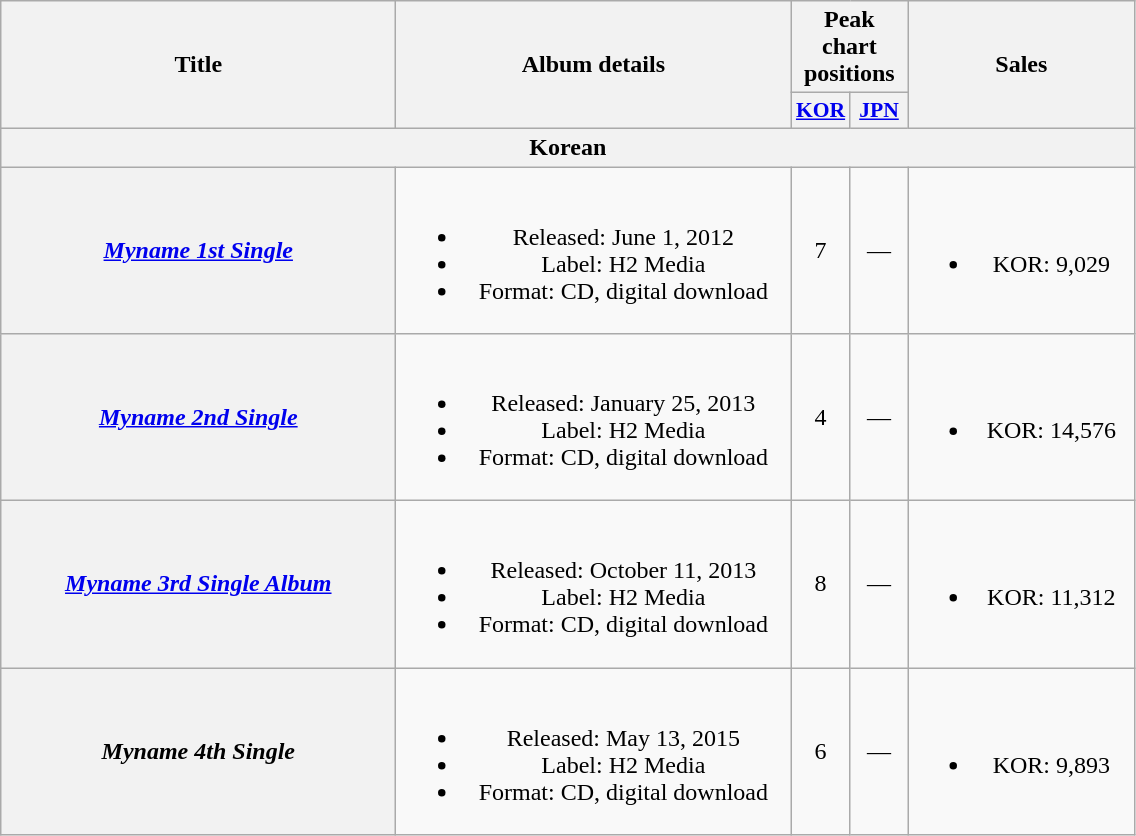<table class="wikitable plainrowheaders" style="text-align:center;" border="1">
<tr>
<th scope="col" rowspan="2" style="width:16em;">Title</th>
<th scope="col" rowspan="2" style="width:16em;">Album details</th>
<th scope="col" colspan="2">Peak chart positions</th>
<th scope="col" rowspan="2" style="width:9em;">Sales</th>
</tr>
<tr>
<th scope="col" style="width:2.2em;font-size:90%;"><a href='#'>KOR</a><br></th>
<th scope="col" style="width:2.2em;font-size:90%;"><a href='#'>JPN</a></th>
</tr>
<tr>
<th colspan="5">Korean</th>
</tr>
<tr>
<th scope="row"><em><a href='#'>Myname 1st Single</a></em></th>
<td><br><ul><li>Released: June 1, 2012</li><li>Label: H2 Media</li><li>Format: CD, digital download</li></ul></td>
<td>7</td>
<td>—</td>
<td><br><ul><li>KOR: 9,029</li></ul></td>
</tr>
<tr>
<th scope="row"><em><a href='#'>Myname 2nd Single</a></em></th>
<td><br><ul><li>Released: January 25, 2013</li><li>Label: H2 Media</li><li>Format: CD, digital download</li></ul></td>
<td>4</td>
<td>—</td>
<td><br><ul><li>KOR: 14,576</li></ul></td>
</tr>
<tr>
<th scope="row"><em><a href='#'>Myname 3rd Single Album</a></em></th>
<td><br><ul><li>Released: October 11, 2013</li><li>Label: H2 Media</li><li>Format: CD, digital download</li></ul></td>
<td>8</td>
<td>—</td>
<td><br><ul><li>KOR: 11,312</li></ul></td>
</tr>
<tr>
<th scope="row"><em>Myname 4th Single</em></th>
<td><br><ul><li>Released: May 13, 2015</li><li>Label: H2 Media</li><li>Format: CD, digital download</li></ul></td>
<td>6</td>
<td>—</td>
<td><br><ul><li>KOR: 9,893</li></ul></td>
</tr>
</table>
